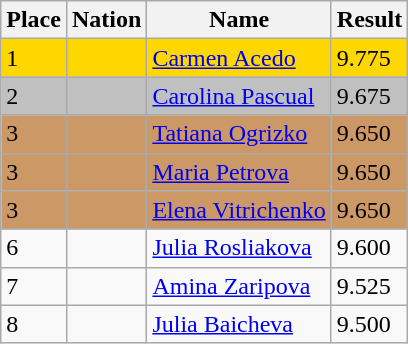<table class="wikitable">
<tr>
<th>Place</th>
<th>Nation</th>
<th>Name</th>
<th>Result</th>
</tr>
<tr bgcolor=gold>
<td>1</td>
<td></td>
<td align=left><a href='#'>Carmen Acedo</a></td>
<td>9.775</td>
</tr>
<tr bgcolor=silver>
<td>2</td>
<td></td>
<td align=left><a href='#'>Carolina Pascual</a></td>
<td>9.675</td>
</tr>
<tr bgcolor=cc9966>
<td>3</td>
<td></td>
<td><a href='#'>Tatiana Ogrizko</a></td>
<td>9.650</td>
</tr>
<tr bgcolor=cc9966>
<td>3</td>
<td></td>
<td><a href='#'>Maria Petrova</a></td>
<td>9.650</td>
</tr>
<tr bgcolor=cc9966>
<td>3</td>
<td></td>
<td><a href='#'>Elena Vitrichenko</a></td>
<td>9.650</td>
</tr>
<tr>
<td>6</td>
<td></td>
<td><a href='#'>Julia Rosliakova</a></td>
<td>9.600</td>
</tr>
<tr>
<td>7</td>
<td></td>
<td><a href='#'>Amina Zaripova</a></td>
<td>9.525</td>
</tr>
<tr>
<td>8</td>
<td></td>
<td><a href='#'>Julia Baicheva</a></td>
<td>9.500</td>
</tr>
</table>
